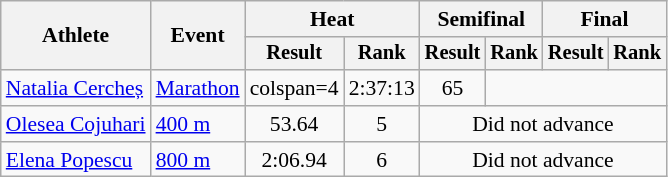<table class="wikitable" style="font-size:90%">
<tr>
<th rowspan="2">Athlete</th>
<th rowspan="2">Event</th>
<th colspan="2">Heat</th>
<th colspan="2">Semifinal</th>
<th colspan="2">Final</th>
</tr>
<tr style="font-size:95%">
<th>Result</th>
<th>Rank</th>
<th>Result</th>
<th>Rank</th>
<th>Result</th>
<th>Rank</th>
</tr>
<tr align=center>
<td align=left><a href='#'>Natalia Cercheș</a></td>
<td align=left><a href='#'>Marathon</a></td>
<td>colspan=4 </td>
<td>2:37:13</td>
<td>65</td>
</tr>
<tr align=center>
<td align=left><a href='#'>Olesea Cojuhari</a></td>
<td align=left><a href='#'>400 m</a></td>
<td>53.64</td>
<td>5</td>
<td colspan=4>Did not advance</td>
</tr>
<tr align=center>
<td align=left><a href='#'>Elena Popescu</a></td>
<td align=left><a href='#'>800 m</a></td>
<td>2:06.94</td>
<td>6</td>
<td colspan=4>Did not advance</td>
</tr>
</table>
